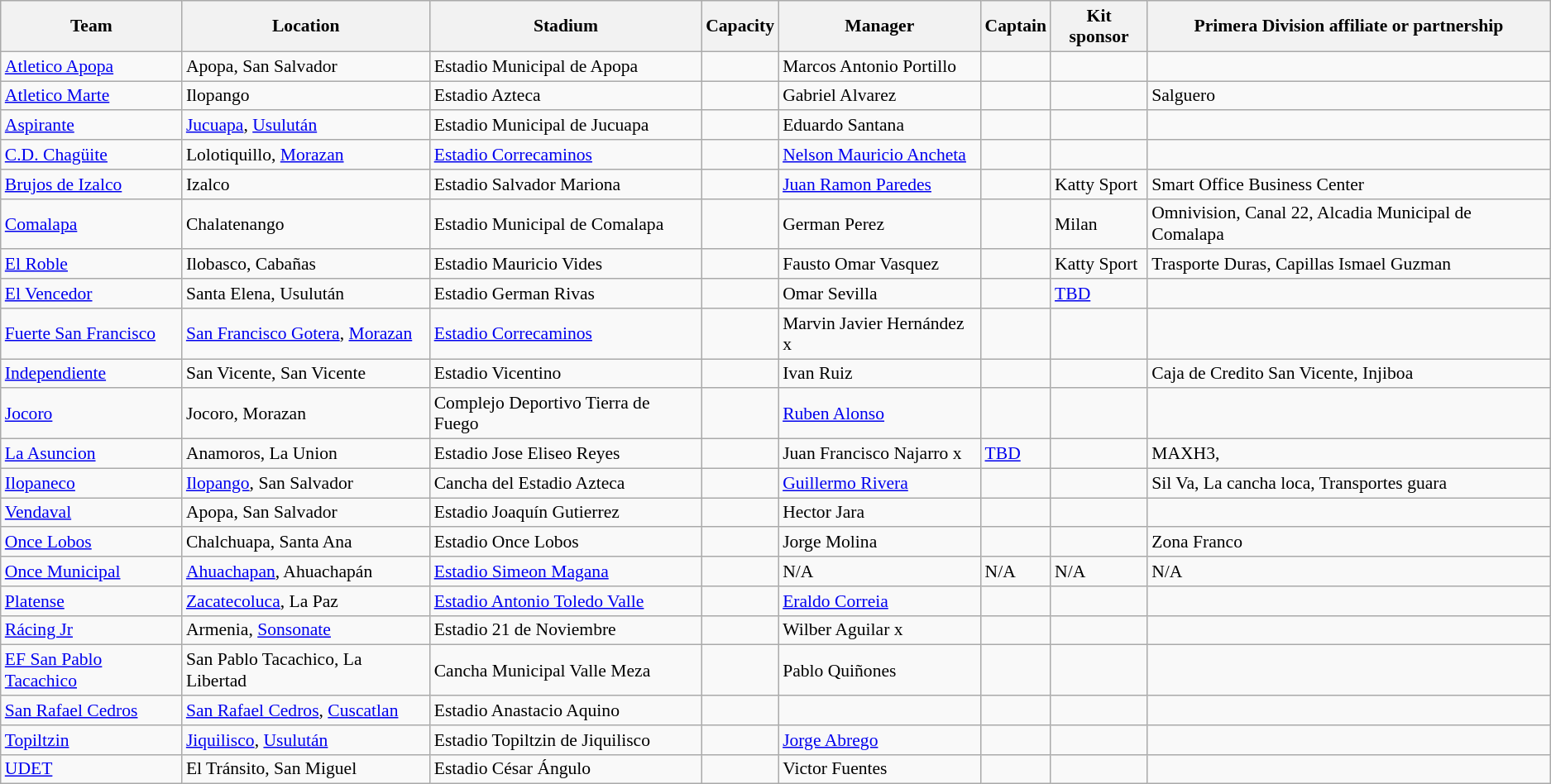<table class="wikitable sortable" border="1" style="font-size:90%;">
<tr>
<th>Team</th>
<th>Location</th>
<th>Stadium</th>
<th>Capacity</th>
<th>Manager</th>
<th>Captain</th>
<th>Kit sponsor</th>
<th>Primera Division affiliate or partnership</th>
</tr>
<tr>
<td><a href='#'>Atletico Apopa</a></td>
<td>Apopa, San Salvador</td>
<td>Estadio Municipal de Apopa</td>
<td style="text-align:center;"></td>
<td> Marcos Antonio Portillo</td>
<td></td>
<td></td>
<td></td>
</tr>
<tr>
<td><a href='#'>Atletico Marte</a></td>
<td>Ilopango</td>
<td>Estadio Azteca</td>
<td style="text-align:center;"></td>
<td> Gabriel Alvarez</td>
<td></td>
<td></td>
<td>Salguero</td>
</tr>
<tr>
<td><a href='#'>Aspirante</a></td>
<td><a href='#'>Jucuapa</a>, <a href='#'>Usulután</a></td>
<td>Estadio Municipal de Jucuapa</td>
<td style="text-align:center;"></td>
<td> Eduardo Santana</td>
<td></td>
<td></td>
<td></td>
</tr>
<tr>
<td><a href='#'>C.D. Chagüite</a></td>
<td>Lolotiquillo, <a href='#'>Morazan</a></td>
<td><a href='#'>Estadio Correcaminos</a></td>
<td style="text-align:center;"></td>
<td> <a href='#'>Nelson Mauricio Ancheta</a></td>
<td></td>
<td></td>
<td></td>
</tr>
<tr>
<td><a href='#'>Brujos de Izalco</a></td>
<td>Izalco</td>
<td>Estadio Salvador Mariona</td>
<td style="text-align:center;"></td>
<td> <a href='#'>Juan Ramon Paredes</a></td>
<td></td>
<td>Katty Sport</td>
<td>Smart Office Business Center</td>
</tr>
<tr>
<td><a href='#'>Comalapa</a></td>
<td>Chalatenango</td>
<td>Estadio Municipal de Comalapa</td>
<td style="text-align:center;"></td>
<td>  German Perez</td>
<td></td>
<td>Milan</td>
<td>Omnivision, Canal 22, Alcadia Municipal de Comalapa</td>
</tr>
<tr>
<td><a href='#'>El Roble</a></td>
<td>Ilobasco, Cabañas</td>
<td>Estadio Mauricio Vides</td>
<td style="text-align:center;"></td>
<td>  Fausto Omar Vasquez</td>
<td></td>
<td>Katty Sport</td>
<td>Trasporte Duras, Capillas Ismael Guzman</td>
</tr>
<tr>
<td><a href='#'>El Vencedor</a></td>
<td>Santa Elena, Usulután</td>
<td>Estadio German Rivas</td>
<td style="text-align:center;"></td>
<td> Omar Sevilla</td>
<td></td>
<td><a href='#'>TBD</a></td>
</tr>
<tr>
<td><a href='#'>Fuerte San Francisco</a></td>
<td><a href='#'>San Francisco Gotera</a>, <a href='#'>Morazan</a></td>
<td><a href='#'>Estadio Correcaminos</a></td>
<td style="text-align:center;"></td>
<td> Marvin Javier Hernández x</td>
<td></td>
<td></td>
<td></td>
</tr>
<tr>
<td><a href='#'>Independiente</a></td>
<td>San Vicente, San Vicente</td>
<td>Estadio Vicentino</td>
<td style="text-align:center;"></td>
<td> Ivan Ruiz</td>
<td></td>
<td></td>
<td>Caja de Credito San Vicente, Injiboa</td>
</tr>
<tr>
<td><a href='#'>Jocoro</a></td>
<td>Jocoro, Morazan</td>
<td>Complejo Deportivo Tierra de Fuego</td>
<td style="text-align:center;"></td>
<td> <a href='#'>Ruben Alonso</a></td>
<td></td>
<td></td>
<td></td>
</tr>
<tr>
<td><a href='#'>La Asuncion</a></td>
<td>Anamoros, La Union</td>
<td>Estadio Jose Eliseo Reyes</td>
<td style="text-align:center;"></td>
<td> Juan Francisco Najarro x</td>
<td> <a href='#'>TBD</a></td>
<td></td>
<td>MAXH3,</td>
</tr>
<tr>
<td><a href='#'>Ilopaneco</a></td>
<td><a href='#'>Ilopango</a>, San Salvador</td>
<td>Cancha del Estadio Azteca</td>
<td style="text-align:center;"></td>
<td> <a href='#'>Guillermo Rivera</a></td>
<td></td>
<td></td>
<td>Sil Va, La cancha loca, Transportes guara</td>
</tr>
<tr>
<td><a href='#'>Vendaval</a></td>
<td>Apopa, San Salvador</td>
<td>Estadio Joaquín Gutierrez</td>
<td style="text-align:center;"></td>
<td> Hector Jara</td>
<td></td>
<td></td>
<td></td>
</tr>
<tr>
<td><a href='#'>Once Lobos</a></td>
<td>Chalchuapa, Santa Ana</td>
<td>Estadio Once Lobos</td>
<td style="text-align:center;"></td>
<td> Jorge Molina</td>
<td></td>
<td></td>
<td>Zona Franco</td>
</tr>
<tr>
<td><a href='#'>Once Municipal</a></td>
<td><a href='#'>Ahuachapan</a>, Ahuachapán</td>
<td><a href='#'>Estadio Simeon Magana</a></td>
<td style="text-align:center;"></td>
<td> N/A</td>
<td> N/A</td>
<td>N/A</td>
<td>N/A</td>
</tr>
<tr>
<td><a href='#'>Platense</a></td>
<td><a href='#'>Zacatecoluca</a>, La Paz</td>
<td><a href='#'>Estadio Antonio Toledo Valle</a></td>
<td style="text-align:center;"></td>
<td>  <a href='#'>Eraldo Correia</a></td>
<td></td>
<td></td>
<td></td>
</tr>
<tr>
<td><a href='#'>Rácing Jr</a></td>
<td>Armenia, <a href='#'>Sonsonate</a></td>
<td>Estadio 21 de Noviembre</td>
<td style="text-align:center;"></td>
<td>  Wilber Aguilar x</td>
<td></td>
<td></td>
<td></td>
</tr>
<tr>
<td><a href='#'>EF San Pablo Tacachico</a></td>
<td>San Pablo Tacachico, La Libertad</td>
<td>Cancha Municipal Valle Meza</td>
<td style="text-align:center;"></td>
<td> Pablo Quiñones</td>
<td></td>
<td></td>
<td></td>
</tr>
<tr>
<td><a href='#'>San Rafael Cedros</a></td>
<td><a href='#'>San Rafael Cedros</a>, <a href='#'>Cuscatlan</a></td>
<td>Estadio Anastacio Aquino</td>
<td style="text-align:center;"></td>
<td></td>
<td></td>
<td></td>
<td></td>
</tr>
<tr>
<td><a href='#'>Topiltzin</a></td>
<td><a href='#'>Jiquilisco</a>, <a href='#'>Usulután</a></td>
<td>Estadio Topiltzin de Jiquilisco</td>
<td style="text-align:center;"></td>
<td> <a href='#'>Jorge Abrego</a></td>
<td></td>
<td></td>
<td></td>
</tr>
<tr>
<td><a href='#'>UDET</a></td>
<td>El Tránsito, San Miguel</td>
<td>Estadio César Ángulo</td>
<td style="text-align:center;"></td>
<td> Victor Fuentes</td>
<td></td>
<td></td>
<td></td>
</tr>
</table>
